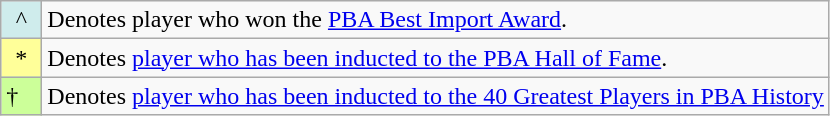<table class="wikitable">
<tr>
<td align="center" bgcolor="#CFECEC" width="20">^</td>
<td>Denotes player who won the <a href='#'>PBA Best Import Award</a>.</td>
</tr>
<tr>
<td align="center" bgcolor="#FFFF99" width="20">*</td>
<td>Denotes <a href='#'>player who has been inducted to the PBA Hall of Fame</a>.</td>
</tr>
<tr>
<td style="background:#CCFF99; width:1em">†</td>
<td>Denotes <a href='#'>player who has been inducted to the 40 Greatest Players in PBA History</a></td>
</tr>
</table>
